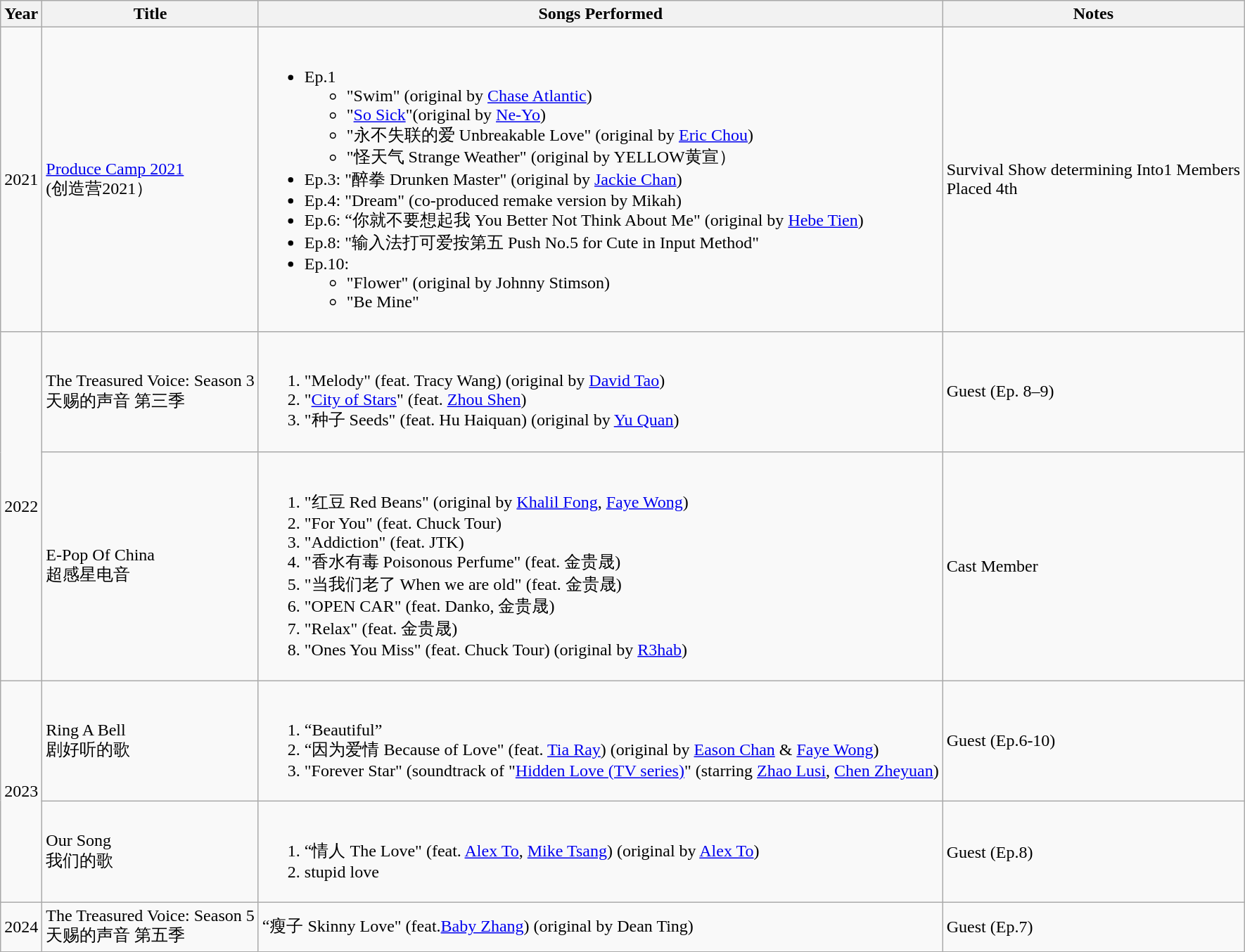<table class="wikitable">
<tr>
<th>Year</th>
<th>Title</th>
<th>Songs Performed</th>
<th>Notes</th>
</tr>
<tr>
<td>2021</td>
<td><a href='#'>Produce Camp 2021</a><br>(创造营2021）</td>
<td><br><ul><li>Ep.1<ul><li>"Swim" (original by <a href='#'>Chase Atlantic</a>)</li><li>"<a href='#'>So Sick</a>"(original by <a href='#'>Ne-Yo</a>)</li><li>"永不失联的爱 Unbreakable Love" (original by <a href='#'>Eric Chou</a>)</li><li>"怪天气 Strange Weather" (original by YELLOW黄宣）</li></ul></li><li>Ep.3: "醉拳 Drunken Master" (original by <a href='#'>Jackie Chan</a>)</li><li>Ep.4: "Dream" (co-produced remake version by Mikah)</li><li>Ep.6: “你就不要想起我 You Better Not Think About Me" (original by <a href='#'>Hebe Tien</a>)</li><li>Ep.8: "输入法打可爱按第五 Push No.5 for Cute in Input Method"</li><li>Ep.10:<ul><li>"Flower" (original by Johnny Stimson)</li><li>"Be Mine"</li></ul></li></ul></td>
<td>Survival Show determining Into1 Members<br>Placed 4th</td>
</tr>
<tr>
<td rowspan="2">2022</td>
<td>The Treasured Voice: Season 3<br>天赐的声音 第三季</td>
<td><br><ol><li>"Melody" (feat. Tracy Wang) (original by <a href='#'>David Tao</a>)</li><li>"<a href='#'>City of Stars</a>" (feat. <a href='#'>Zhou Shen</a>)</li><li>"种子 Seeds" (feat. Hu Haiquan) (original by <a href='#'>Yu Quan</a>)</li></ol></td>
<td>Guest (Ep. 8–9)</td>
</tr>
<tr>
<td>E-Pop Of China<br>超感星电音</td>
<td><br><ol><li>"红豆 Red Beans" (original by <a href='#'>Khalil Fong</a>, <a href='#'>Faye Wong</a>)</li><li>"For You" (feat. Chuck Tour)</li><li>"Addiction" (feat. JTK)</li><li>"香水有毒 Poisonous Perfume" (feat. 金贵晟)</li><li>"当我们老了 When we are old" (feat. 金贵晟)</li><li>"OPEN CAR" (feat. Danko, 金贵晟)</li><li>"Relax" (feat. 金贵晟)</li><li>"Ones You Miss" (feat. Chuck Tour) (original by <a href='#'>R3hab</a>)</li></ol></td>
<td>Cast Member</td>
</tr>
<tr>
<td rowspan="2">2023</td>
<td>Ring A Bell<br>剧好听的歌</td>
<td><br><ol><li>“Beautiful”</li><li>“因为爱情 Because of Love" (feat. <a href='#'>Tia Ray</a>) (original by <a href='#'>Eason Chan</a> & <a href='#'>Faye Wong</a>)</li><li>"Forever Star" (soundtrack of "<a href='#'>Hidden Love (TV series)</a>" (starring <a href='#'>Zhao Lusi</a>, <a href='#'>Chen Zheyuan</a>)</li></ol></td>
<td>Guest (Ep.6-10)</td>
</tr>
<tr>
<td>Our Song<br>我们的歌</td>
<td><br><ol><li>“情人 The Love" (feat. <a href='#'>Alex To</a>, <a href='#'>Mike Tsang</a>) (original by <a href='#'>Alex To</a>)</li><li>stupid love</li></ol></td>
<td>Guest (Ep.8)</td>
</tr>
<tr>
<td>2024</td>
<td>The Treasured Voice: Season 5<br>天赐的声音 第五季</td>
<td>“瘦子 Skinny Love" (feat.<a href='#'>Baby Zhang</a>) (original by Dean Ting)</td>
<td>Guest (Ep.7)</td>
</tr>
</table>
